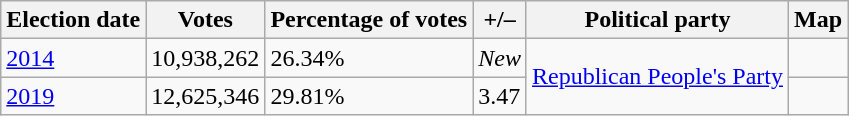<table class="wikitable" text-align:center;">
<tr>
<th>Election date</th>
<th>Votes</th>
<th>Percentage of votes</th>
<th>+/–</th>
<th>Political party</th>
<th>Map</th>
</tr>
<tr>
<td><a href='#'>2014</a></td>
<td>10,938,262</td>
<td>26.34%</td>
<td><em>New</em></td>
<td rowspan="2"><a href='#'>Republican People's Party</a></td>
<td></td>
</tr>
<tr>
<td><a href='#'>2019</a></td>
<td>12,625,346</td>
<td>29.81%</td>
<td>3.47</td>
<td></td>
</tr>
</table>
